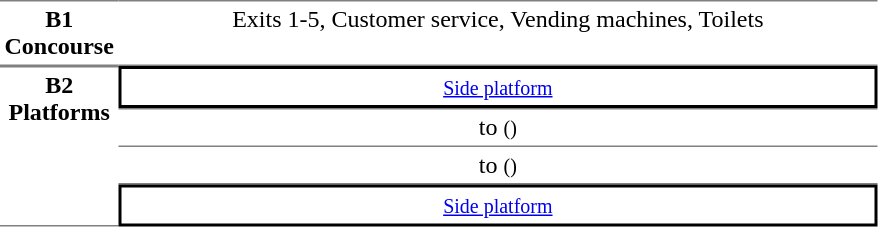<table table border=0 cellspacing=0 cellpadding=3>
<tr>
<td style="border-bottom:solid 1px gray; border-top:solid 1px gray;text-align:center" valign=top><strong>B1<br>Concourse</strong></td>
<td style="border-bottom:solid 1px gray; border-top:solid 1px gray;text-align:center;" valign=top width=500>Exits 1-5, Customer service, Vending machines, Toilets</td>
</tr>
<tr>
<td style="border-bottom:solid 1px gray; border-top:solid 1px gray;text-align:center" rowspan="4" valign=top><strong>B2<br>Platforms</strong></td>
<td style="border-right:solid 2px black;border-left:solid 2px black;border-top:solid 2px black;border-bottom:solid 2px black;text-align:center;" colspan=2><small><a href='#'>Side platform</a></small></td>
</tr>
<tr>
<td style="border-bottom:solid 1px gray; border-top:solid 1px gray;text-align:center;">  to  <small>()</small></td>
</tr>
<tr>
<td style="border-bottom:solid 1px gray;text-align:center;"> to  <small>() </small></td>
</tr>
<tr>
<td style="border-right:solid 2px black;border-left:solid 2px black;border-top:solid 2px black;border-bottom:solid 2px black;text-align:center;" colspan=2><small><a href='#'>Side platform</a></small></td>
</tr>
</table>
